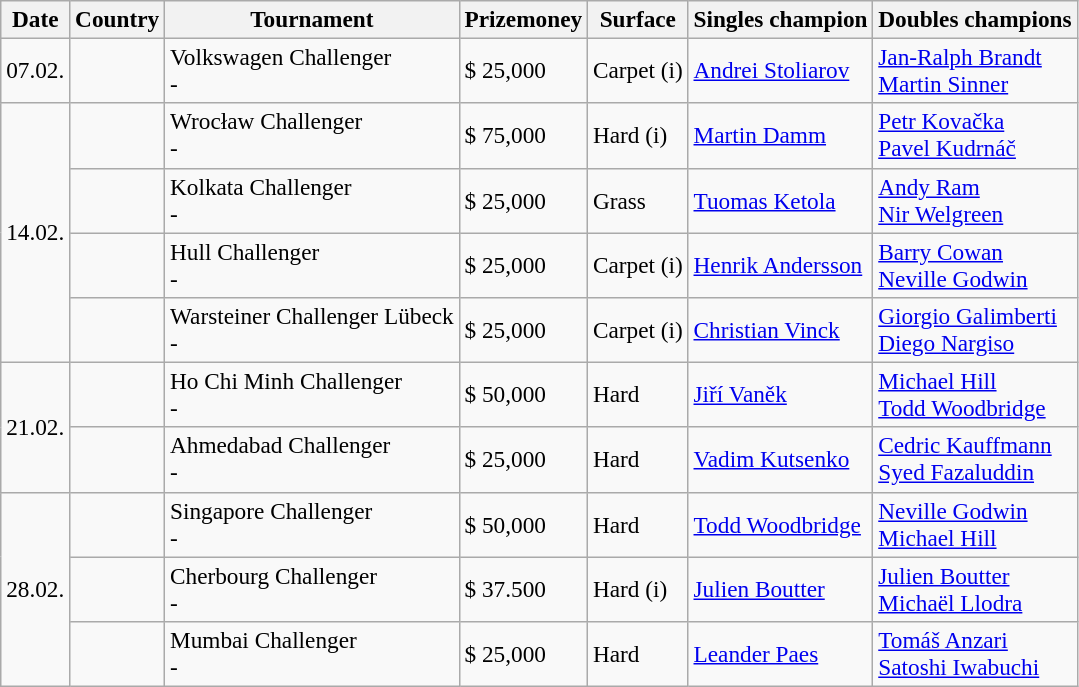<table class="sortable wikitable" style=font-size:97%>
<tr>
<th>Date</th>
<th>Country</th>
<th>Tournament</th>
<th>Prizemoney</th>
<th>Surface</th>
<th>Singles champion</th>
<th>Doubles champions</th>
</tr>
<tr>
<td>07.02.</td>
<td></td>
<td>Volkswagen Challenger<br> - </td>
<td>$ 25,000</td>
<td>Carpet (i)</td>
<td> <a href='#'>Andrei Stoliarov</a></td>
<td> <a href='#'>Jan-Ralph Brandt</a> <br>  <a href='#'>Martin Sinner</a></td>
</tr>
<tr>
<td rowspan="4">14.02.</td>
<td></td>
<td>Wrocław Challenger<br> - </td>
<td>$ 75,000</td>
<td>Hard (i)</td>
<td> <a href='#'>Martin Damm</a></td>
<td> <a href='#'>Petr Kovačka</a> <br>  <a href='#'>Pavel Kudrnáč</a></td>
</tr>
<tr>
<td></td>
<td>Kolkata Challenger<br> - </td>
<td>$ 25,000</td>
<td>Grass</td>
<td> <a href='#'>Tuomas Ketola</a></td>
<td> <a href='#'>Andy Ram</a><br> <a href='#'>Nir Welgreen</a></td>
</tr>
<tr>
<td></td>
<td>Hull Challenger<br> - </td>
<td>$ 25,000</td>
<td>Carpet (i)</td>
<td> <a href='#'>Henrik Andersson</a></td>
<td> <a href='#'>Barry Cowan</a><br> <a href='#'>Neville Godwin</a></td>
</tr>
<tr>
<td></td>
<td>Warsteiner Challenger Lübeck<br> - </td>
<td>$ 25,000</td>
<td>Carpet (i)</td>
<td> <a href='#'>Christian Vinck</a></td>
<td> <a href='#'>Giorgio Galimberti</a><br> <a href='#'>Diego Nargiso</a></td>
</tr>
<tr>
<td rowspan="2">21.02.</td>
<td></td>
<td>Ho Chi Minh Challenger<br> - </td>
<td>$ 50,000</td>
<td>Hard</td>
<td> <a href='#'>Jiří Vaněk</a></td>
<td> <a href='#'>Michael Hill</a><br> <a href='#'>Todd Woodbridge</a></td>
</tr>
<tr>
<td></td>
<td>Ahmedabad Challenger<br> - </td>
<td>$ 25,000</td>
<td>Hard</td>
<td> <a href='#'>Vadim Kutsenko</a></td>
<td> <a href='#'>Cedric Kauffmann</a><br> <a href='#'>Syed Fazaluddin</a></td>
</tr>
<tr>
<td rowspan="3">28.02.</td>
<td></td>
<td>Singapore Challenger<br> - </td>
<td>$ 50,000</td>
<td>Hard</td>
<td> <a href='#'>Todd Woodbridge</a></td>
<td> <a href='#'>Neville Godwin</a><br> <a href='#'>Michael Hill</a></td>
</tr>
<tr>
<td></td>
<td>Cherbourg Challenger<br> - </td>
<td>$ 37.500</td>
<td>Hard (i)</td>
<td> <a href='#'>Julien Boutter</a></td>
<td> <a href='#'>Julien Boutter</a> <br>  <a href='#'>Michaël Llodra</a></td>
</tr>
<tr>
<td></td>
<td>Mumbai Challenger<br> - </td>
<td>$ 25,000</td>
<td>Hard</td>
<td> <a href='#'>Leander Paes</a></td>
<td> <a href='#'>Tomáš Anzari</a><br> <a href='#'>Satoshi Iwabuchi</a></td>
</tr>
</table>
